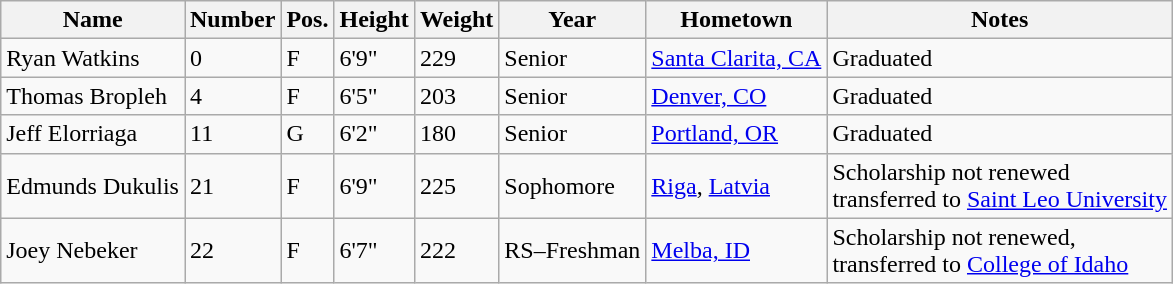<table class="wikitable sortable" border="1">
<tr>
<th>Name</th>
<th>Number</th>
<th>Pos.</th>
<th>Height</th>
<th>Weight</th>
<th>Year</th>
<th>Hometown</th>
<th class="unsortable">Notes</th>
</tr>
<tr>
<td>Ryan Watkins</td>
<td>0</td>
<td>F</td>
<td>6'9"</td>
<td>229</td>
<td>Senior</td>
<td><a href='#'>Santa Clarita, CA</a></td>
<td>Graduated</td>
</tr>
<tr>
<td>Thomas Bropleh</td>
<td>4</td>
<td>F</td>
<td>6'5"</td>
<td>203</td>
<td>Senior</td>
<td><a href='#'>Denver, CO</a></td>
<td>Graduated</td>
</tr>
<tr>
<td>Jeff Elorriaga</td>
<td>11</td>
<td>G</td>
<td>6'2"</td>
<td>180</td>
<td>Senior</td>
<td><a href='#'>Portland, OR</a></td>
<td>Graduated</td>
</tr>
<tr>
<td>Edmunds Dukulis</td>
<td>21</td>
<td>F</td>
<td>6'9"</td>
<td>225</td>
<td>Sophomore</td>
<td><a href='#'>Riga</a>, <a href='#'>Latvia</a></td>
<td>Scholarship not renewed<br>transferred to <a href='#'>Saint Leo University</a></td>
</tr>
<tr>
<td>Joey Nebeker</td>
<td>22</td>
<td>F</td>
<td>6'7"</td>
<td>222</td>
<td>RS–Freshman</td>
<td><a href='#'>Melba, ID</a></td>
<td>Scholarship not renewed,<br>transferred to <a href='#'>College of Idaho</a></td>
</tr>
</table>
